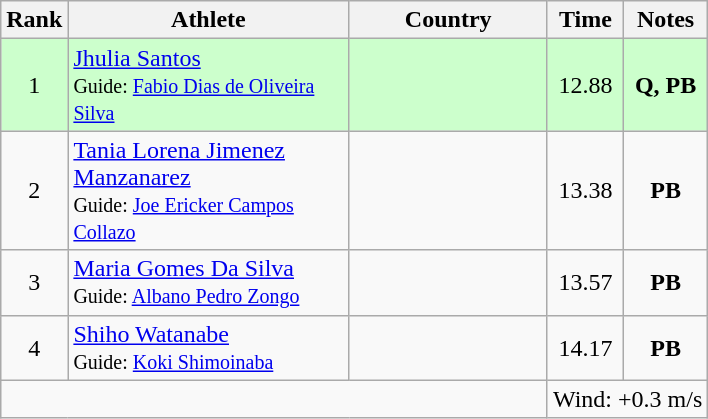<table class="wikitable sortable" style="text-align:center">
<tr>
<th>Rank</th>
<th style="width:180px">Athlete</th>
<th style="width:125px">Country</th>
<th>Time</th>
<th>Notes</th>
</tr>
<tr style="background:#cfc;">
<td>1</td>
<td style="text-align:left;"><a href='#'>Jhulia Santos</a><br><small>Guide: <a href='#'>Fabio Dias de Oliveira Silva</a></small></td>
<td style="text-align:left;"></td>
<td>12.88</td>
<td><strong>Q, PB</strong></td>
</tr>
<tr>
<td>2</td>
<td style="text-align:left;"><a href='#'>Tania Lorena Jimenez Manzanarez</a><br><small>Guide: <a href='#'>Joe Ericker Campos Collazo</a></small></td>
<td style="text-align:left;"></td>
<td>13.38</td>
<td><strong>PB</strong></td>
</tr>
<tr>
<td>3</td>
<td style="text-align:left;"><a href='#'>Maria Gomes Da Silva</a><br><small>Guide: <a href='#'>Albano Pedro Zongo</a></small></td>
<td style="text-align:left;"></td>
<td>13.57</td>
<td><strong>PB</strong></td>
</tr>
<tr>
<td>4</td>
<td style="text-align:left;"><a href='#'>Shiho Watanabe</a><br><small>Guide: <a href='#'>Koki Shimoinaba</a></small></td>
<td style="text-align:left;"></td>
<td>14.17</td>
<td><strong>PB</strong></td>
</tr>
<tr class="sortbottom">
<td colspan="3"></td>
<td colspan="2">Wind: +0.3 m/s</td>
</tr>
</table>
